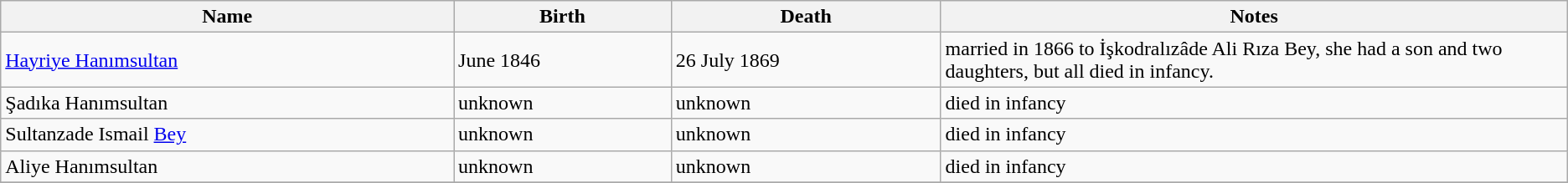<table class="wikitable">
<tr>
<th>Name</th>
<th>Birth</th>
<th>Death</th>
<th style="width:40%;">Notes</th>
</tr>
<tr>
<td><a href='#'>Hayriye Hanımsultan</a></td>
<td>June 1846</td>
<td>26 July 1869</td>
<td>married in 1866 to İşkodralızâde Ali Rıza Bey, she had a son and two daughters, but all died in infancy.</td>
</tr>
<tr>
<td>Şadıka Hanımsultan</td>
<td>unknown</td>
<td>unknown</td>
<td>died in infancy</td>
</tr>
<tr>
<td>Sultanzade Ismail <a href='#'>Bey</a></td>
<td>unknown</td>
<td>unknown</td>
<td>died in infancy</td>
</tr>
<tr>
<td>Aliye Hanımsultan</td>
<td>unknown</td>
<td>unknown</td>
<td>died in infancy</td>
</tr>
<tr>
</tr>
</table>
